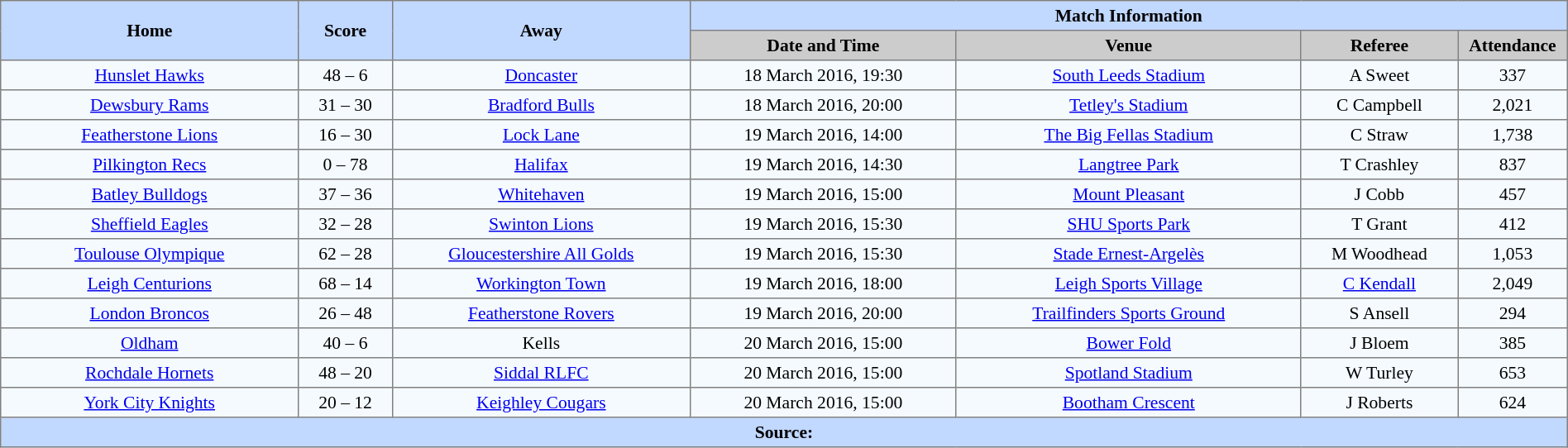<table border=1 style="border-collapse:collapse; font-size:90%; text-align:center;" cellpadding=3 cellspacing=0 width=100%>
<tr bgcolor=#C1D8FF>
<th rowspan=2 width=19%>Home</th>
<th rowspan=2 width=6%>Score</th>
<th rowspan=2 width=19%>Away</th>
<th colspan=6>Match Information</th>
</tr>
<tr bgcolor=#CCCCCC>
<th width=17%>Date and Time</th>
<th width=22%>Venue</th>
<th width=10%>Referee</th>
<th width=7%>Attendance</th>
</tr>
<tr bgcolor=#F5FAFF>
<td> <a href='#'>Hunslet Hawks</a></td>
<td>48 – 6</td>
<td> <a href='#'>Doncaster</a></td>
<td>18 March 2016, 19:30</td>
<td><a href='#'>South Leeds Stadium</a></td>
<td>A Sweet</td>
<td>337</td>
</tr>
<tr bgcolor=#F5FAFF>
<td> <a href='#'>Dewsbury Rams</a></td>
<td>31 – 30</td>
<td> <a href='#'>Bradford Bulls</a></td>
<td>18 March 2016, 20:00</td>
<td><a href='#'>Tetley's Stadium</a></td>
<td>C Campbell</td>
<td>2,021</td>
</tr>
<tr bgcolor=#F5FAFF>
<td><a href='#'>Featherstone Lions</a></td>
<td>16 – 30</td>
<td><a href='#'>Lock Lane</a></td>
<td>19 March 2016, 14:00</td>
<td><a href='#'>The Big Fellas Stadium</a></td>
<td>C Straw</td>
<td>1,738</td>
</tr>
<tr bgcolor=#F5FAFF>
<td><a href='#'>Pilkington Recs</a></td>
<td>0 – 78</td>
<td> <a href='#'>Halifax</a></td>
<td>19 March 2016, 14:30</td>
<td><a href='#'>Langtree Park</a></td>
<td>T Crashley</td>
<td>837</td>
</tr>
<tr bgcolor=#F5FAFF>
<td> <a href='#'>Batley Bulldogs</a></td>
<td>37 – 36</td>
<td> <a href='#'>Whitehaven</a></td>
<td>19 March 2016, 15:00</td>
<td><a href='#'>Mount Pleasant</a></td>
<td>J Cobb</td>
<td>457</td>
</tr>
<tr bgcolor=#F5FAFF>
<td> <a href='#'>Sheffield Eagles</a></td>
<td>32 – 28</td>
<td> <a href='#'>Swinton Lions</a></td>
<td>19 March 2016, 15:30</td>
<td><a href='#'>SHU Sports Park</a></td>
<td>T Grant</td>
<td>412</td>
</tr>
<tr bgcolor=#F5FAFF>
<td> <a href='#'>Toulouse Olympique</a></td>
<td>62 – 28</td>
<td> <a href='#'>Gloucestershire All Golds</a></td>
<td>19 March 2016, 15:30</td>
<td><a href='#'>Stade Ernest-Argelès</a></td>
<td>M Woodhead</td>
<td>1,053</td>
</tr>
<tr bgcolor=#F5FAFF>
<td> <a href='#'>Leigh Centurions</a></td>
<td>68 – 14</td>
<td> <a href='#'>Workington Town</a></td>
<td>19 March 2016, 18:00</td>
<td><a href='#'>Leigh Sports Village</a></td>
<td><a href='#'>C Kendall</a></td>
<td>2,049</td>
</tr>
<tr bgcolor=#F5FAFF>
<td> <a href='#'>London Broncos</a></td>
<td>26 – 48</td>
<td> <a href='#'>Featherstone Rovers</a></td>
<td>19 March 2016, 20:00</td>
<td><a href='#'>Trailfinders Sports Ground</a></td>
<td>S Ansell</td>
<td>294</td>
</tr>
<tr bgcolor=#F5FAFF>
<td> <a href='#'>Oldham</a></td>
<td>40 – 6</td>
<td>Kells</td>
<td>20 March 2016, 15:00</td>
<td><a href='#'>Bower Fold</a></td>
<td>J Bloem</td>
<td>385</td>
</tr>
<tr bgcolor=#F5FAFF>
<td> <a href='#'>Rochdale Hornets</a></td>
<td>48 – 20</td>
<td><a href='#'>Siddal RLFC</a></td>
<td>20 March 2016, 15:00</td>
<td><a href='#'>Spotland Stadium</a></td>
<td>W Turley</td>
<td>653</td>
</tr>
<tr bgcolor=#F5FAFF>
<td> <a href='#'>York City Knights</a></td>
<td>20 – 12</td>
<td> <a href='#'>Keighley Cougars</a></td>
<td>20 March 2016, 15:00</td>
<td><a href='#'>Bootham Crescent</a></td>
<td>J Roberts</td>
<td>624</td>
</tr>
<tr style="background:#c1d8ff;">
<th colspan=12>Source:</th>
</tr>
</table>
